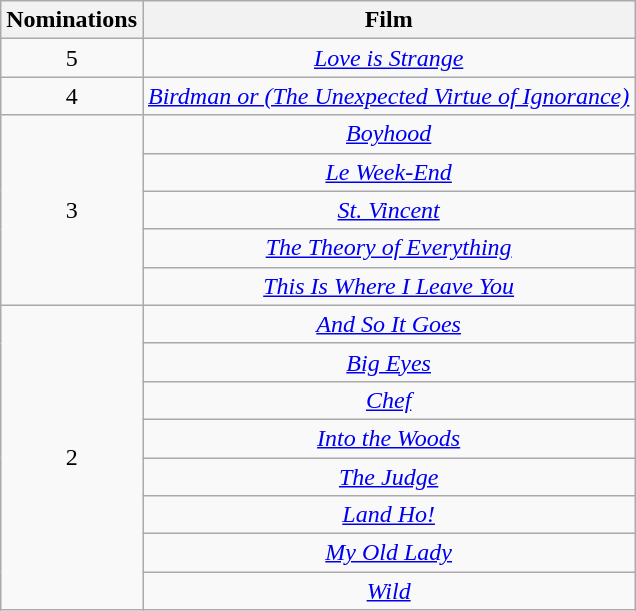<table class="wikitable plainrowheaders" style="text-align:center;">
<tr>
<th scope="col" style="width:55px;">Nominations</th>
<th scope="col" style="text-align:center;">Film</th>
</tr>
<tr>
<td scope=row rowspan=1 style="text-align:center;">5</td>
<td><em><a href='#'>Love is Strange</a></em></td>
</tr>
<tr>
<td scope=row rowspan=1 style="text-align:center;">4</td>
<td><em><a href='#'>Birdman or (The Unexpected Virtue of Ignorance)</a></em></td>
</tr>
<tr>
<td scope=row rowspan=5 style="text-align:center;">3</td>
<td><em><a href='#'>Boyhood</a></em></td>
</tr>
<tr>
<td><em><a href='#'>Le Week-End</a></em></td>
</tr>
<tr>
<td><em><a href='#'>St. Vincent</a></em></td>
</tr>
<tr>
<td><em><a href='#'>The Theory of Everything</a></em></td>
</tr>
<tr>
<td><em><a href='#'>This Is Where I Leave You</a></em></td>
</tr>
<tr>
<td scope=row rowspan=8 style="text-align:center;">2</td>
<td><em><a href='#'>And So It Goes</a></em></td>
</tr>
<tr>
<td><em><a href='#'>Big Eyes</a></em></td>
</tr>
<tr>
<td><em><a href='#'>Chef</a></em></td>
</tr>
<tr>
<td><em><a href='#'>Into the Woods</a></em></td>
</tr>
<tr>
<td><em><a href='#'>The Judge</a></em></td>
</tr>
<tr>
<td><em><a href='#'>Land Ho!</a></em></td>
</tr>
<tr>
<td><em><a href='#'>My Old Lady</a></em></td>
</tr>
<tr>
<td><em><a href='#'>Wild</a></em></td>
</tr>
</table>
